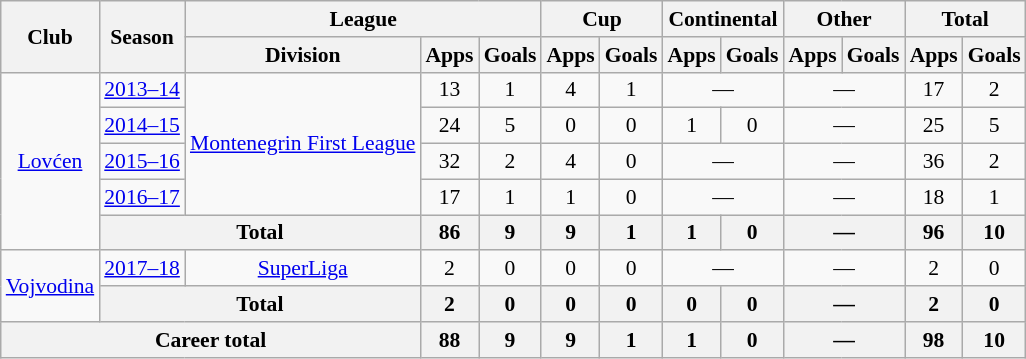<table class="wikitable" style="text-align: center;font-size:90%">
<tr>
<th rowspan="2">Club</th>
<th rowspan="2">Season</th>
<th colspan="3">League</th>
<th colspan="2">Cup</th>
<th colspan="2">Continental</th>
<th colspan="2">Other</th>
<th colspan="2">Total</th>
</tr>
<tr>
<th>Division</th>
<th>Apps</th>
<th>Goals</th>
<th>Apps</th>
<th>Goals</th>
<th>Apps</th>
<th>Goals</th>
<th>Apps</th>
<th>Goals</th>
<th>Apps</th>
<th>Goals</th>
</tr>
<tr>
<td rowspan="5" valign="center"><a href='#'>Lovćen</a></td>
<td><a href='#'>2013–14</a></td>
<td rowspan=4><a href='#'>Montenegrin First League</a></td>
<td>13</td>
<td>1</td>
<td>4</td>
<td>1</td>
<td colspan="2">—</td>
<td colspan="2">—</td>
<td>17</td>
<td>2</td>
</tr>
<tr>
<td><a href='#'>2014–15</a></td>
<td>24</td>
<td>5</td>
<td>0</td>
<td>0</td>
<td>1</td>
<td>0</td>
<td colspan="2">—</td>
<td>25</td>
<td>5</td>
</tr>
<tr>
<td><a href='#'>2015–16</a></td>
<td>32</td>
<td>2</td>
<td>4</td>
<td>0</td>
<td colspan="2">—</td>
<td colspan="2">—</td>
<td>36</td>
<td>2</td>
</tr>
<tr>
<td><a href='#'>2016–17</a></td>
<td>17</td>
<td>1</td>
<td>1</td>
<td>0</td>
<td colspan="2">—</td>
<td colspan="2">—</td>
<td>18</td>
<td>1</td>
</tr>
<tr>
<th colspan="2">Total</th>
<th>86</th>
<th>9</th>
<th>9</th>
<th>1</th>
<th>1</th>
<th>0</th>
<th colspan="2">—</th>
<th>96</th>
<th>10</th>
</tr>
<tr>
<td rowspan="2" valign="center"><a href='#'>Vojvodina</a></td>
<td><a href='#'>2017–18</a></td>
<td><a href='#'>SuperLiga</a></td>
<td>2</td>
<td>0</td>
<td>0</td>
<td>0</td>
<td colspan="2">—</td>
<td colspan="2">—</td>
<td>2</td>
<td>0</td>
</tr>
<tr>
<th colspan="2">Total</th>
<th>2</th>
<th>0</th>
<th>0</th>
<th>0</th>
<th>0</th>
<th>0</th>
<th colspan="2">—</th>
<th>2</th>
<th>0</th>
</tr>
<tr>
<th colspan="3">Career total</th>
<th>88</th>
<th>9</th>
<th>9</th>
<th>1</th>
<th>1</th>
<th>0</th>
<th colspan="2">—</th>
<th>98</th>
<th>10</th>
</tr>
</table>
